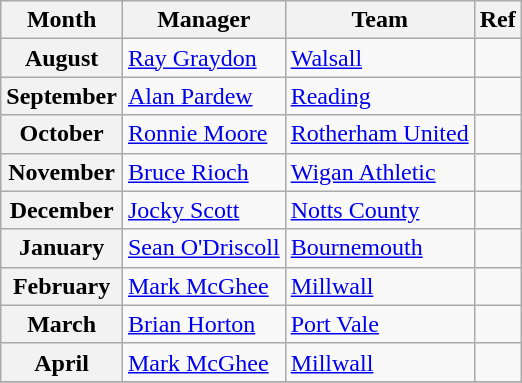<table class="wikitable">
<tr>
<th>Month</th>
<th>Manager</th>
<th>Team</th>
<th>Ref</th>
</tr>
<tr>
<th>August</th>
<td> <a href='#'>Ray Graydon</a></td>
<td><a href='#'>Walsall</a></td>
<td></td>
</tr>
<tr>
<th>September</th>
<td> <a href='#'>Alan Pardew</a></td>
<td><a href='#'>Reading</a></td>
<td></td>
</tr>
<tr>
<th>October</th>
<td> <a href='#'>Ronnie Moore</a></td>
<td><a href='#'>Rotherham United</a></td>
<td></td>
</tr>
<tr>
<th>November</th>
<td> <a href='#'>Bruce Rioch</a></td>
<td><a href='#'>Wigan Athletic</a></td>
<td></td>
</tr>
<tr>
<th>December</th>
<td> <a href='#'>Jocky Scott</a></td>
<td><a href='#'>Notts County</a></td>
<td></td>
</tr>
<tr>
<th>January</th>
<td> <a href='#'>Sean O'Driscoll</a></td>
<td><a href='#'>Bournemouth</a></td>
<td></td>
</tr>
<tr>
<th>February</th>
<td> <a href='#'>Mark McGhee</a></td>
<td><a href='#'>Millwall</a></td>
<td></td>
</tr>
<tr>
<th>March</th>
<td> <a href='#'>Brian Horton</a></td>
<td><a href='#'>Port Vale</a></td>
<td></td>
</tr>
<tr>
<th>April</th>
<td> <a href='#'>Mark McGhee</a></td>
<td><a href='#'>Millwall</a></td>
<td></td>
</tr>
<tr>
</tr>
</table>
